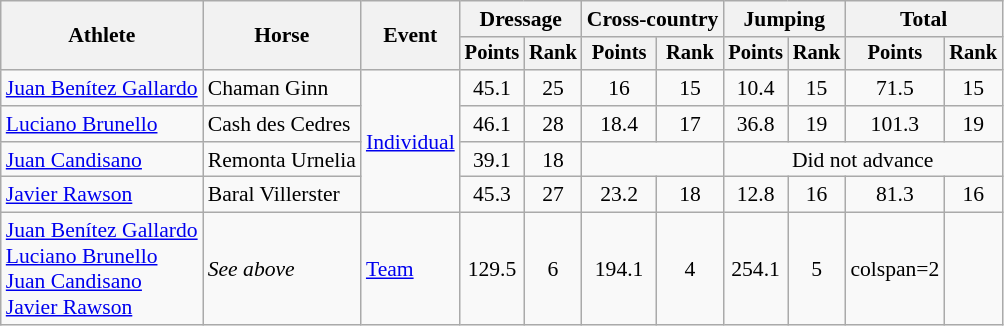<table class=wikitable style=font-size:90%;text-align:center>
<tr>
<th rowspan=2>Athlete</th>
<th rowspan=2>Horse</th>
<th rowspan=2>Event</th>
<th colspan=2>Dressage</th>
<th colspan=2>Cross-country</th>
<th colspan=2>Jumping</th>
<th colspan=2>Total</th>
</tr>
<tr style=font-size:95%>
<th>Points</th>
<th>Rank</th>
<th>Points</th>
<th>Rank</th>
<th>Points</th>
<th>Rank</th>
<th>Points</th>
<th>Rank</th>
</tr>
<tr>
<td align=left><a href='#'>Juan Benítez Gallardo</a></td>
<td align=left>Chaman Ginn</td>
<td align=left rowspan=4><a href='#'>Individual</a></td>
<td>45.1</td>
<td>25</td>
<td>16</td>
<td>15</td>
<td>10.4</td>
<td>15</td>
<td>71.5</td>
<td>15</td>
</tr>
<tr>
<td align=left><a href='#'>Luciano Brunello</a></td>
<td align=left>Cash des Cedres</td>
<td>46.1</td>
<td>28</td>
<td>18.4</td>
<td>17</td>
<td>36.8</td>
<td>19</td>
<td>101.3</td>
<td>19</td>
</tr>
<tr>
<td align=left><a href='#'>Juan Candisano</a></td>
<td align=left>Remonta Urnelia</td>
<td>39.1</td>
<td>18</td>
<td colspan=2><s></s></td>
<td colspan=4>Did not advance</td>
</tr>
<tr>
<td align=left><a href='#'>Javier Rawson</a></td>
<td align=left>Baral Villerster</td>
<td>45.3</td>
<td>27</td>
<td>23.2</td>
<td>18</td>
<td>12.8</td>
<td>16</td>
<td>81.3</td>
<td>16</td>
</tr>
<tr>
<td align=left><a href='#'>Juan Benítez Gallardo</a><br><a href='#'>Luciano Brunello</a><br><a href='#'>Juan Candisano</a><br><a href='#'>Javier Rawson</a></td>
<td align=left><em>See above</em></td>
<td align=left><a href='#'>Team</a></td>
<td>129.5</td>
<td>6</td>
<td>194.1</td>
<td>4</td>
<td>254.1</td>
<td>5</td>
<td>colspan=2 </td>
</tr>
</table>
